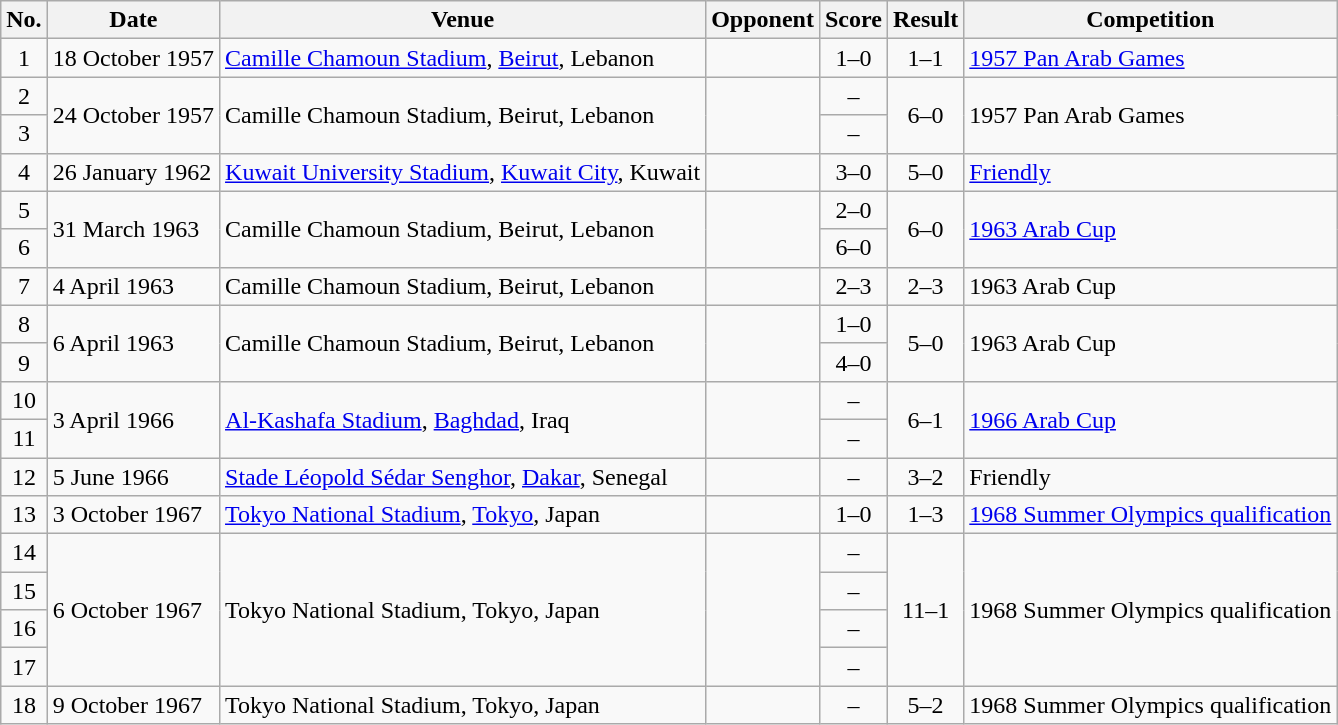<table class="wikitable sortable">
<tr>
<th scope="col">No.</th>
<th scope="col">Date</th>
<th scope="col">Venue</th>
<th scope="col">Opponent</th>
<th scope="col">Score</th>
<th scope="col">Result</th>
<th scope="col">Competition</th>
</tr>
<tr>
<td align="center">1</td>
<td>18 October 1957</td>
<td><a href='#'>Camille Chamoun Stadium</a>, <a href='#'>Beirut</a>, Lebanon</td>
<td></td>
<td align="center">1–0</td>
<td align="center">1–1</td>
<td><a href='#'>1957 Pan Arab Games</a></td>
</tr>
<tr>
<td align="center">2</td>
<td rowspan="2">24 October 1957</td>
<td rowspan="2">Camille Chamoun Stadium, Beirut, Lebanon</td>
<td rowspan="2"></td>
<td align="center">–</td>
<td rowspan="2" align="center">6–0</td>
<td rowspan="2">1957 Pan Arab Games</td>
</tr>
<tr>
<td align="center">3</td>
<td align="center">–</td>
</tr>
<tr>
<td align="center">4</td>
<td>26 January 1962</td>
<td><a href='#'>Kuwait University Stadium</a>, <a href='#'>Kuwait City</a>, Kuwait</td>
<td></td>
<td align="center">3–0</td>
<td align="center">5–0</td>
<td><a href='#'>Friendly</a></td>
</tr>
<tr>
<td align="center">5</td>
<td rowspan="2">31 March 1963</td>
<td rowspan="2">Camille Chamoun Stadium, Beirut, Lebanon</td>
<td rowspan="2"></td>
<td align="center">2–0</td>
<td rowspan="2" align="center">6–0</td>
<td rowspan="2"><a href='#'>1963 Arab Cup</a></td>
</tr>
<tr>
<td align="center">6</td>
<td align="center">6–0</td>
</tr>
<tr>
<td align="center">7</td>
<td>4 April 1963</td>
<td>Camille Chamoun Stadium, Beirut, Lebanon</td>
<td></td>
<td align="center">2–3</td>
<td align="center">2–3</td>
<td>1963 Arab Cup</td>
</tr>
<tr>
<td align="center">8</td>
<td rowspan="2">6 April 1963</td>
<td rowspan="2">Camille Chamoun Stadium, Beirut, Lebanon</td>
<td rowspan="2"></td>
<td align="center">1–0</td>
<td rowspan="2" align="center">5–0</td>
<td rowspan="2">1963 Arab Cup</td>
</tr>
<tr>
<td align="center">9</td>
<td align="center">4–0</td>
</tr>
<tr>
<td align="center">10</td>
<td rowspan="2">3 April 1966</td>
<td rowspan="2"><a href='#'>Al-Kashafa Stadium</a>, <a href='#'>Baghdad</a>, Iraq</td>
<td rowspan="2"></td>
<td align="center">–</td>
<td rowspan="2" align="center">6–1</td>
<td rowspan="2"><a href='#'>1966 Arab Cup</a></td>
</tr>
<tr>
<td align="center">11</td>
<td align="center">–</td>
</tr>
<tr>
<td align="center">12</td>
<td>5 June 1966</td>
<td><a href='#'>Stade Léopold Sédar Senghor</a>, <a href='#'>Dakar</a>, Senegal</td>
<td></td>
<td align="center">–</td>
<td align="center">3–2</td>
<td>Friendly</td>
</tr>
<tr>
<td align="center">13</td>
<td>3 October 1967</td>
<td><a href='#'>Tokyo National Stadium</a>, <a href='#'>Tokyo</a>, Japan</td>
<td></td>
<td align="center">1–0</td>
<td align="center">1–3</td>
<td><a href='#'>1968 Summer Olympics qualification</a></td>
</tr>
<tr>
<td align="center">14</td>
<td rowspan="4">6 October 1967</td>
<td rowspan="4">Tokyo National Stadium, Tokyo, Japan</td>
<td rowspan="4"></td>
<td align="center">–</td>
<td rowspan="4" align="center">11–1</td>
<td rowspan="4">1968 Summer Olympics qualification</td>
</tr>
<tr>
<td align="center">15</td>
<td align="center">–</td>
</tr>
<tr>
<td align="center">16</td>
<td align="center">–</td>
</tr>
<tr>
<td align="center">17</td>
<td align="center">–</td>
</tr>
<tr>
<td align="center">18</td>
<td>9 October 1967</td>
<td>Tokyo National Stadium, Tokyo, Japan</td>
<td></td>
<td align="center">–</td>
<td align="center">5–2</td>
<td>1968 Summer Olympics qualification</td>
</tr>
</table>
